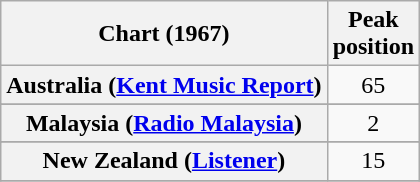<table class="wikitable sortable plainrowheaders" style="text-align:center">
<tr>
<th>Chart (1967)</th>
<th>Peak<br>position</th>
</tr>
<tr>
<th scope="row">Australia (<a href='#'>Kent Music Report</a>)</th>
<td>65</td>
</tr>
<tr>
</tr>
<tr>
<th scope="row">Malaysia (<a href='#'>Radio Malaysia</a>)</th>
<td>2</td>
</tr>
<tr>
</tr>
<tr>
<th scope="row">New Zealand (<a href='#'>Listener</a>)</th>
<td>15</td>
</tr>
<tr>
</tr>
</table>
